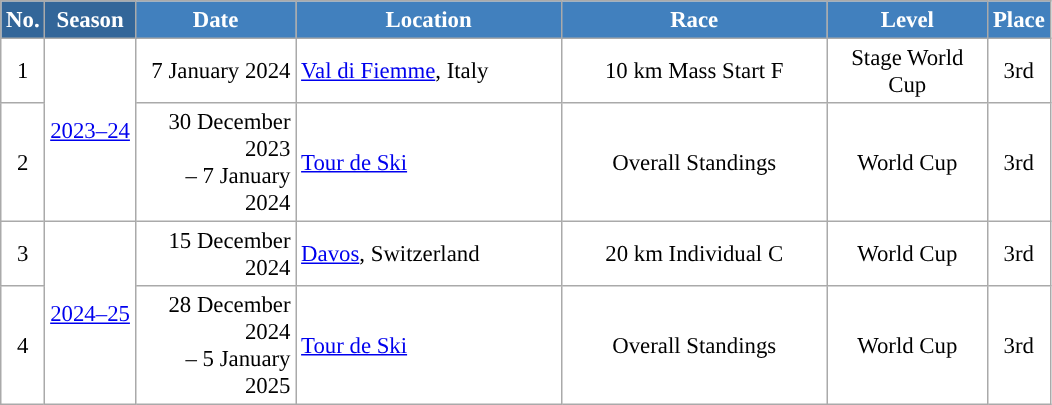<table class="wikitable sortable" style="font-size:95%; text-align:center; border:grey solid 1px; border-collapse:collapse; background:#ffffff;">
<tr style="background:#efefef;">
<th style="background-color:#369; color:white;">No.</th>
<th style="background-color:#369; color:white;">Season</th>
<th style="background-color:#4180be; color:white; width:100px;">Date</th>
<th style="background-color:#4180be; color:white; width:170px;">Location</th>
<th style="background-color:#4180be; color:white; width:170px;">Race</th>
<th style="background-color:#4180be; color:white; width:100px;">Level</th>
<th style="background-color:#4180be; color:white;">Place</th>
</tr>
<tr>
<td align=center>1</td>
<td rowspan=2 align=center><a href='#'>2023–24</a></td>
<td align=right>7 January 2024</td>
<td align=left> <a href='#'>Val di Fiemme</a>, Italy</td>
<td>10 km Mass Start F</td>
<td>Stage World Cup</td>
<td>3rd</td>
</tr>
<tr>
<td align=center>2</td>
<td align=right>30 December 2023<br>– 7 January 2024</td>
<td align=left> <a href='#'>Tour de Ski</a></td>
<td>Overall Standings</td>
<td>World Cup</td>
<td>3rd</td>
</tr>
<tr>
<td align=center>3</td>
<td rowspan=2 align=center><a href='#'>2024–25</a></td>
<td align=right>15 December 2024</td>
<td align=left> <a href='#'>Davos</a>, Switzerland</td>
<td>20 km Individual C</td>
<td>World Cup</td>
<td>3rd</td>
</tr>
<tr>
<td align=center>4</td>
<td align=right>28 December 2024<br>– 5 January 2025</td>
<td align=left> <a href='#'>Tour de Ski</a></td>
<td>Overall Standings</td>
<td>World Cup</td>
<td>3rd</td>
</tr>
</table>
